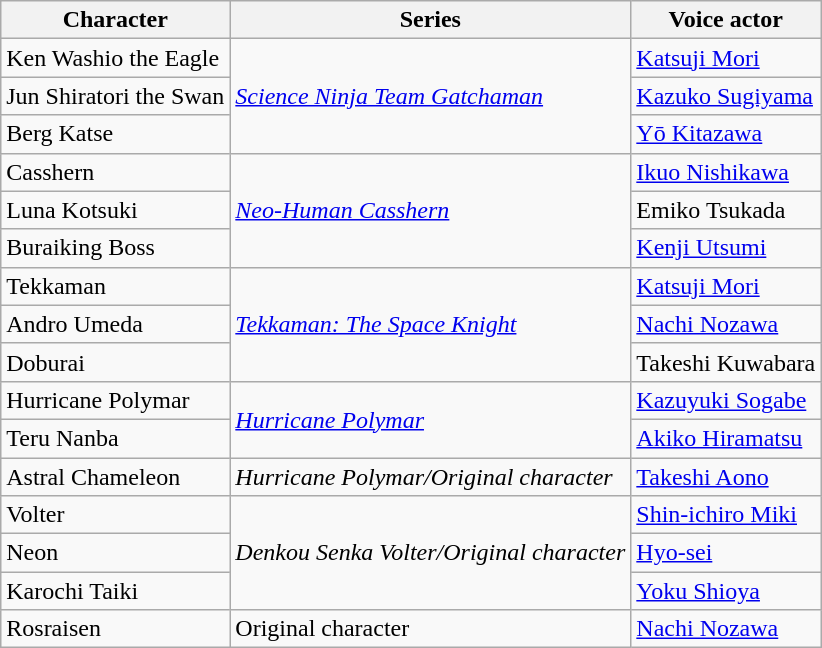<table class="wikitable">
<tr>
<th>Character</th>
<th>Series</th>
<th>Voice actor</th>
</tr>
<tr>
<td>Ken Washio the Eagle</td>
<td rowspan="3"><em><a href='#'>Science Ninja Team Gatchaman</a></em></td>
<td><a href='#'>Katsuji Mori</a></td>
</tr>
<tr>
<td>Jun Shiratori the Swan</td>
<td><a href='#'>Kazuko Sugiyama</a></td>
</tr>
<tr>
<td>Berg Katse</td>
<td><a href='#'>Yō Kitazawa</a></td>
</tr>
<tr>
<td>Casshern</td>
<td rowspan="3"><em><a href='#'>Neo-Human Casshern</a></em></td>
<td><a href='#'>Ikuo Nishikawa</a></td>
</tr>
<tr>
<td>Luna Kotsuki</td>
<td>Emiko Tsukada</td>
</tr>
<tr>
<td>Buraiking Boss</td>
<td><a href='#'>Kenji Utsumi</a></td>
</tr>
<tr>
<td>Tekkaman</td>
<td rowspan="3"><em><a href='#'>Tekkaman: The Space Knight</a></em></td>
<td><a href='#'>Katsuji Mori</a></td>
</tr>
<tr>
<td>Andro Umeda</td>
<td><a href='#'>Nachi Nozawa</a></td>
</tr>
<tr>
<td>Doburai</td>
<td>Takeshi Kuwabara</td>
</tr>
<tr>
<td>Hurricane Polymar</td>
<td rowspan="2"><em><a href='#'>Hurricane Polymar</a></em></td>
<td><a href='#'>Kazuyuki Sogabe</a></td>
</tr>
<tr>
<td>Teru Nanba</td>
<td><a href='#'>Akiko Hiramatsu</a></td>
</tr>
<tr>
<td>Astral Chameleon</td>
<td><em>Hurricane Polymar/Original character</em></td>
<td><a href='#'>Takeshi Aono</a></td>
</tr>
<tr>
<td>Volter</td>
<td rowspan="3"><em>Denkou Senka Volter/Original character</em></td>
<td><a href='#'>Shin-ichiro Miki</a></td>
</tr>
<tr>
<td>Neon</td>
<td><a href='#'>Hyo-sei</a></td>
</tr>
<tr>
<td>Karochi Taiki</td>
<td><a href='#'>Yoku Shioya</a></td>
</tr>
<tr>
<td>Rosraisen</td>
<td>Original character</td>
<td><a href='#'>Nachi Nozawa</a></td>
</tr>
</table>
